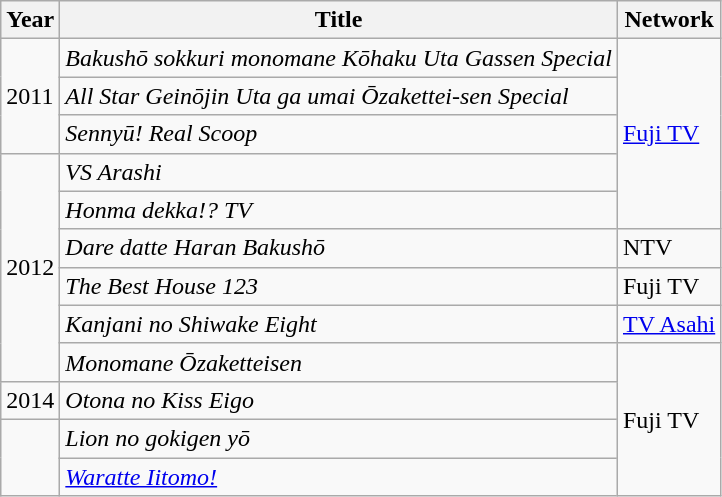<table class="wikitable">
<tr>
<th>Year</th>
<th>Title</th>
<th>Network</th>
</tr>
<tr>
<td rowspan="3">2011</td>
<td><em>Bakushō sokkuri monomane Kōhaku Uta Gassen Special</em></td>
<td rowspan="5"><a href='#'>Fuji TV</a></td>
</tr>
<tr>
<td><em>All Star Geinōjin Uta ga umai Ōzakettei-sen Special</em></td>
</tr>
<tr>
<td><em>Sennyū! Real Scoop</em></td>
</tr>
<tr>
<td rowspan="6">2012</td>
<td><em>VS Arashi</em></td>
</tr>
<tr>
<td><em>Honma dekka!? TV</em></td>
</tr>
<tr>
<td><em>Dare datte Haran Bakushō</em></td>
<td>NTV</td>
</tr>
<tr>
<td><em>The Best House 123</em></td>
<td>Fuji TV</td>
</tr>
<tr>
<td><em>Kanjani no Shiwake Eight</em></td>
<td><a href='#'>TV Asahi</a></td>
</tr>
<tr>
<td><em>Monomane Ōzaketteisen</em></td>
<td rowspan="4">Fuji TV</td>
</tr>
<tr>
<td>2014</td>
<td><em>Otona no Kiss Eigo</em></td>
</tr>
<tr>
<td rowspan="2"></td>
<td><em>Lion no  gokigen yō</em></td>
</tr>
<tr>
<td><em><a href='#'>Waratte Iitomo!</a></em></td>
</tr>
</table>
